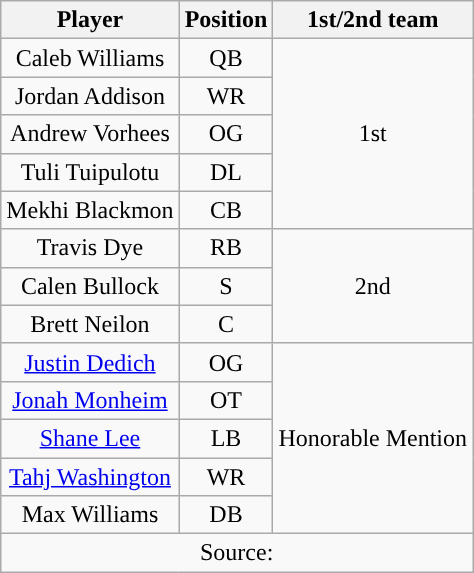<table class="wikitable" style="text-align: center">
<tr align=center>
<th>Player</th>
<th>Position</th>
<th>1st/2nd team</th>
</tr>
<tr>
<td>Caleb Williams</td>
<td>QB</td>
<td rowspan="5">1st</td>
</tr>
<tr>
<td>Jordan Addison</td>
<td>WR</td>
</tr>
<tr>
<td>Andrew Vorhees</td>
<td>OG</td>
</tr>
<tr>
<td>Tuli Tuipulotu</td>
<td>DL</td>
</tr>
<tr>
<td>Mekhi Blackmon</td>
<td>CB</td>
</tr>
<tr>
<td>Travis Dye</td>
<td>RB</td>
<td rowspan="3">2nd</td>
</tr>
<tr>
<td>Calen Bullock</td>
<td>S</td>
</tr>
<tr>
<td>Brett Neilon</td>
<td>C</td>
</tr>
<tr>
<td><a href='#'>Justin Dedich</a></td>
<td>OG</td>
<td rowspan="5">Honorable Mention</td>
</tr>
<tr>
<td><a href='#'>Jonah Monheim</a></td>
<td>OT</td>
</tr>
<tr>
<td><a href='#'>Shane Lee</a></td>
<td>LB</td>
</tr>
<tr>
<td><a href='#'>Tahj Washington</a></td>
<td>WR</td>
</tr>
<tr>
<td>Max Williams</td>
<td>DB</td>
</tr>
<tr>
<td colspan="3">Source:</td>
</tr>
</table>
